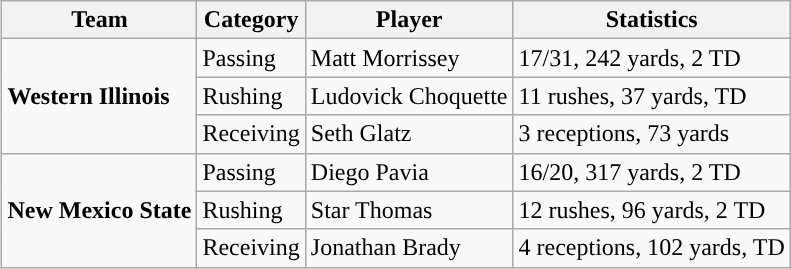<table class="wikitable" style="float: right;">
<tr>
<th>Team</th>
<th>Category</th>
<th>Player</th>
<th>Statistics</th>
</tr>
<tr>
<td rowspan=3><strong>Western Illinois</strong></td>
<td>Passing</td>
<td>Matt Morrissey</td>
<td>17/31, 242 yards, 2 TD</td>
</tr>
<tr>
<td>Rushing</td>
<td>Ludovick Choquette</td>
<td>11 rushes, 37 yards, TD</td>
</tr>
<tr>
<td>Receiving</td>
<td>Seth Glatz</td>
<td>3 receptions, 73 yards</td>
</tr>
<tr>
<td rowspan=3><strong>New Mexico State</strong></td>
<td>Passing</td>
<td>Diego Pavia</td>
<td>16/20, 317 yards, 2 TD</td>
</tr>
<tr>
<td>Rushing</td>
<td>Star Thomas</td>
<td>12 rushes, 96 yards, 2 TD</td>
</tr>
<tr>
<td>Receiving</td>
<td>Jonathan Brady</td>
<td>4 receptions, 102 yards, TD</td>
</tr>
</table>
